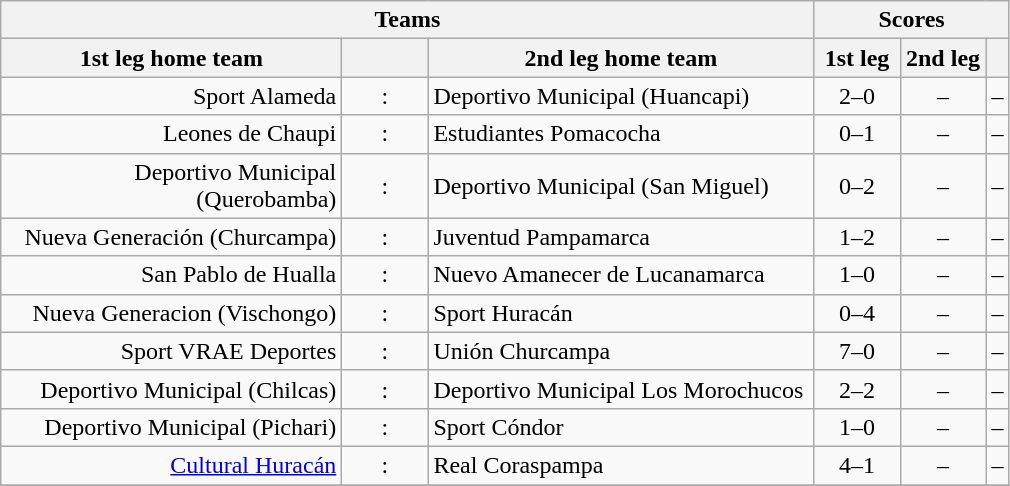<table class="wikitable" style="text-align: center;">
<tr>
<th colspan=3>Teams</th>
<th colspan=3>Scores</th>
</tr>
<tr>
<th width="220">1st leg home team</th>
<th width="50"></th>
<th width="250">2nd leg home team</th>
<th width="50">1st leg</th>
<th width="50">2nd leg</th>
<th></th>
</tr>
<tr>
<td align=right>Sport Alameda</td>
<td>:</td>
<td align=left>Deportivo Municipal (Huancapi)</td>
<td>2–0</td>
<td>–</td>
<td>–</td>
</tr>
<tr>
<td align=right>Leones de Chaupi</td>
<td>:</td>
<td align=left>Estudiantes Pomacocha</td>
<td>0–1</td>
<td>–</td>
<td>–</td>
</tr>
<tr>
<td align=right>Deportivo Municipal (Querobamba)</td>
<td>:</td>
<td align=left>Deportivo Municipal (San Miguel)</td>
<td>0–2</td>
<td>–</td>
<td>–</td>
</tr>
<tr>
<td align=right>Nueva Generación (Churcampa)</td>
<td>:</td>
<td align=left>Juventud Pampamarca</td>
<td>1–2</td>
<td>–</td>
<td>–</td>
</tr>
<tr>
<td align=right>San Pablo de Hualla</td>
<td>:</td>
<td align=left>Nuevo Amanecer de Lucanamarca</td>
<td>1–0</td>
<td>–</td>
<td>–</td>
</tr>
<tr>
<td align=right>Nueva Generacion (Vischongo)</td>
<td>:</td>
<td align=left>Sport Huracán</td>
<td>0–4</td>
<td>–</td>
<td>–</td>
</tr>
<tr>
<td align=right>Sport VRAE Deportes</td>
<td>:</td>
<td align=left>Unión Churcampa</td>
<td>7–0</td>
<td>–</td>
<td>–</td>
</tr>
<tr>
<td align=right>Deportivo Municipal (Chilcas)</td>
<td>:</td>
<td align=left>Deportivo Municipal Los Morochucos</td>
<td>2–2</td>
<td>–</td>
<td>–</td>
</tr>
<tr>
<td align=right>Deportivo Municipal (Pichari)</td>
<td>:</td>
<td align=left>Sport Cóndor</td>
<td>1–0</td>
<td>–</td>
<td>–</td>
</tr>
<tr>
<td align=right><a href='#'>Cultural Huracán</a></td>
<td>:</td>
<td align=left>Real Coraspampa</td>
<td>4–1</td>
<td>–</td>
<td>–</td>
</tr>
<tr>
</tr>
</table>
